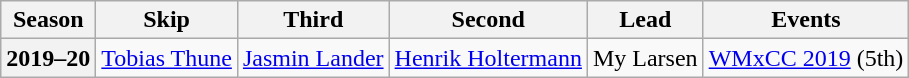<table class="wikitable">
<tr>
<th scope="col">Season</th>
<th scope="col">Skip</th>
<th scope="col">Third</th>
<th scope="col">Second</th>
<th scope="col">Lead</th>
<th scope="col">Events</th>
</tr>
<tr>
<th scope="row">2019–20</th>
<td><a href='#'>Tobias Thune</a></td>
<td><a href='#'>Jasmin Lander</a></td>
<td><a href='#'>Henrik Holtermann</a></td>
<td>My Larsen</td>
<td><a href='#'>WMxCC 2019</a> (5th)</td>
</tr>
</table>
